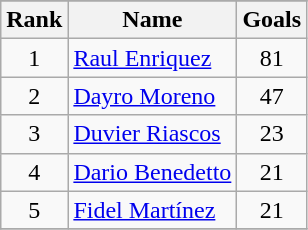<table class="wikitable" style="text-align: center;">
<tr>
</tr>
<tr>
<th>Rank</th>
<th>Name</th>
<th>Goals</th>
</tr>
<tr>
<td>1</td>
<td align="left"> <a href='#'>Raul Enriquez</a></td>
<td>81</td>
</tr>
<tr>
<td>2</td>
<td align="left"> <a href='#'>Dayro Moreno</a></td>
<td>47</td>
</tr>
<tr>
<td>3</td>
<td align="left"> <a href='#'>Duvier Riascos</a></td>
<td>23</td>
</tr>
<tr>
<td>4</td>
<td align="left"> <a href='#'>Dario Benedetto</a></td>
<td>21</td>
</tr>
<tr>
<td>5</td>
<td align="left"> <a href='#'>Fidel Martínez</a></td>
<td>21</td>
</tr>
<tr>
</tr>
</table>
